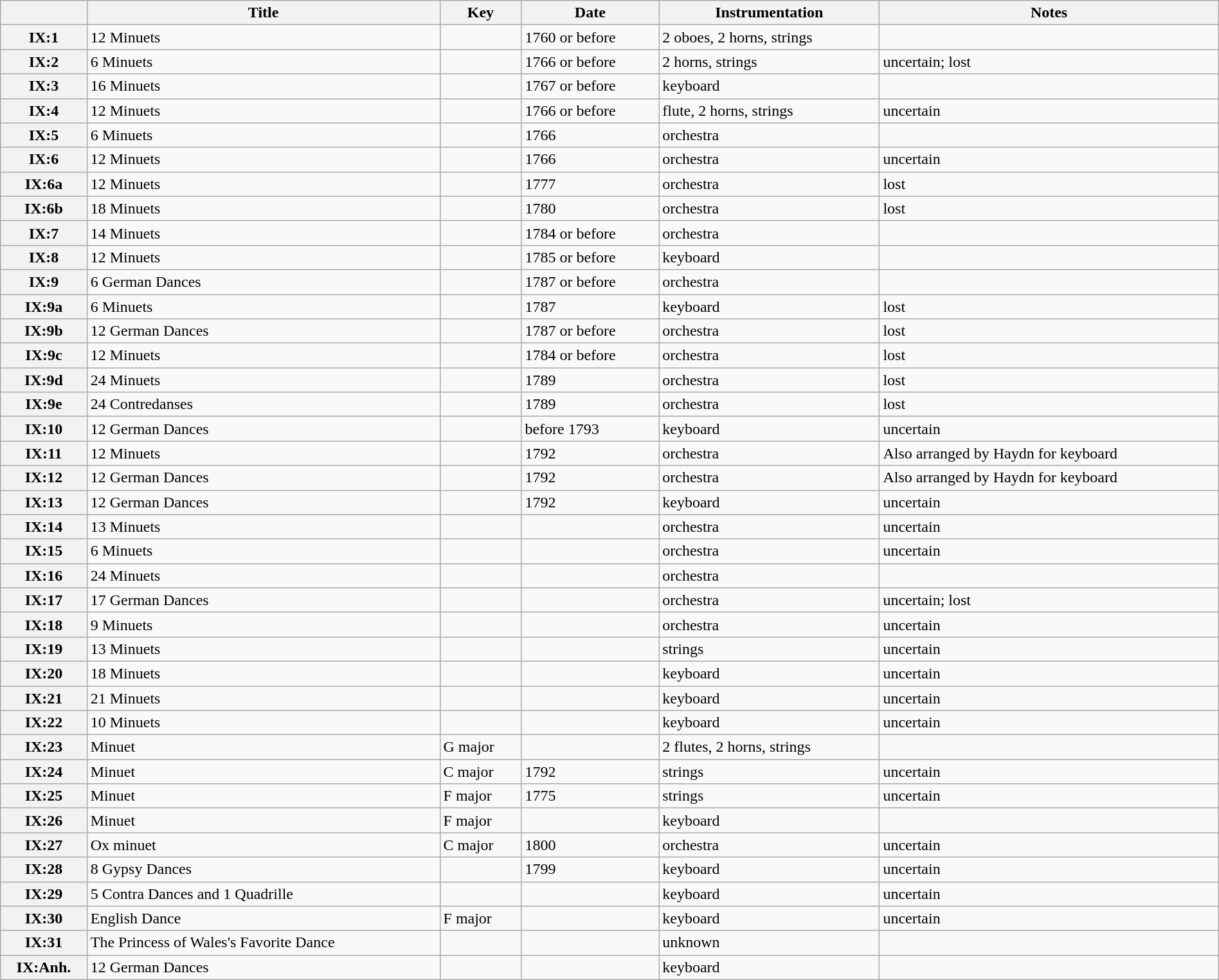<table class="wikitable sortable" style="text-align: left" width=100%>
<tr>
<th scope="col"><a href='#'></a></th>
<th scope="col">Title</th>
<th scope="col">Key</th>
<th scope="col">Date</th>
<th scope="col">Instrumentation</th>
<th scope="col">Notes</th>
</tr>
<tr>
<th scope="row">IX:1</th>
<td>12 Minuets</td>
<td></td>
<td>1760 or before</td>
<td>2 oboes, 2 horns, strings</td>
<td></td>
</tr>
<tr>
<th scope="row">IX:2</th>
<td>6 Minuets</td>
<td></td>
<td>1766 or before</td>
<td>2 horns, strings</td>
<td>uncertain; lost</td>
</tr>
<tr>
<th scope="row">IX:3</th>
<td>16 Minuets</td>
<td></td>
<td>1767 or before</td>
<td>keyboard</td>
<td></td>
</tr>
<tr>
<th scope="row">IX:4</th>
<td>12 Minuets</td>
<td></td>
<td>1766 or before</td>
<td>flute, 2 horns, strings</td>
<td>uncertain</td>
</tr>
<tr>
<th scope="row">IX:5</th>
<td>6 Minuets</td>
<td></td>
<td>1766</td>
<td>orchestra</td>
<td></td>
</tr>
<tr>
<th scope="row">IX:6</th>
<td>12 Minuets</td>
<td></td>
<td> 1766</td>
<td>orchestra</td>
<td>uncertain</td>
</tr>
<tr>
<th scope="row">IX:6a</th>
<td>12 Minuets</td>
<td></td>
<td>1777</td>
<td>orchestra</td>
<td>lost</td>
</tr>
<tr>
<th scope="row">IX:6b</th>
<td>18 Minuets</td>
<td></td>
<td>1780</td>
<td>orchestra</td>
<td>lost</td>
</tr>
<tr>
<th scope="row">IX:7</th>
<td>14 Minuets</td>
<td></td>
<td>1784 or before</td>
<td>orchestra</td>
<td></td>
</tr>
<tr>
<th scope="row">IX:8</th>
<td>12 Minuets</td>
<td></td>
<td>1785 or before</td>
<td>keyboard</td>
<td></td>
</tr>
<tr>
<th scope="row">IX:9</th>
<td>6 German Dances</td>
<td></td>
<td>1787 or before</td>
<td>orchestra</td>
<td></td>
</tr>
<tr>
<th scope="row">IX:9a</th>
<td>6 Minuets</td>
<td></td>
<td> 1787</td>
<td>keyboard</td>
<td>lost</td>
</tr>
<tr>
<th scope="row">IX:9b</th>
<td>12 German Dances</td>
<td></td>
<td>1787 or before</td>
<td>orchestra</td>
<td>lost</td>
</tr>
<tr>
<th scope="row">IX:9c</th>
<td>12 Minuets</td>
<td></td>
<td>1784 or before</td>
<td>orchestra</td>
<td>lost</td>
</tr>
<tr>
<th scope="row">IX:9d</th>
<td>24 Minuets</td>
<td></td>
<td>1789</td>
<td>orchestra</td>
<td>lost</td>
</tr>
<tr>
<th scope="row">IX:9e</th>
<td>24 Contredanses</td>
<td></td>
<td>1789</td>
<td>orchestra</td>
<td>lost</td>
</tr>
<tr>
<th scope="row">IX:10</th>
<td>12 German Dances</td>
<td></td>
<td>before 1793</td>
<td>keyboard</td>
<td>uncertain</td>
</tr>
<tr>
<th scope="row">IX:11</th>
<td>12 Minuets</td>
<td></td>
<td>1792</td>
<td>orchestra</td>
<td>Also arranged by Haydn for keyboard</td>
</tr>
<tr>
<th scope="row">IX:12</th>
<td>12 German Dances</td>
<td></td>
<td>1792</td>
<td>orchestra</td>
<td>Also arranged by Haydn for keyboard</td>
</tr>
<tr>
<th scope="row">IX:13</th>
<td>12 German Dances</td>
<td></td>
<td> 1792</td>
<td>keyboard</td>
<td>uncertain</td>
</tr>
<tr>
<th scope="row">IX:14</th>
<td>13 Minuets</td>
<td></td>
<td></td>
<td>orchestra</td>
<td>uncertain</td>
</tr>
<tr>
<th scope="row">IX:15</th>
<td>6 Minuets</td>
<td></td>
<td></td>
<td>orchestra</td>
<td>uncertain</td>
</tr>
<tr>
<th scope="row">IX:16</th>
<td>24 Minuets</td>
<td></td>
<td></td>
<td>orchestra</td>
<td></td>
</tr>
<tr>
<th scope="row">IX:17</th>
<td>17 German Dances</td>
<td></td>
<td></td>
<td>orchestra</td>
<td>uncertain; lost</td>
</tr>
<tr>
<th scope="row">IX:18</th>
<td>9 Minuets</td>
<td></td>
<td></td>
<td>orchestra</td>
<td>uncertain</td>
</tr>
<tr>
<th scope="row">IX:19</th>
<td>13 Minuets</td>
<td></td>
<td></td>
<td>strings</td>
<td>uncertain</td>
</tr>
<tr>
<th scope="row">IX:20</th>
<td>18 Minuets</td>
<td></td>
<td></td>
<td>keyboard</td>
<td>uncertain</td>
</tr>
<tr>
<th scope="row">IX:21</th>
<td>21 Minuets</td>
<td></td>
<td></td>
<td>keyboard</td>
<td>uncertain</td>
</tr>
<tr>
<th scope="row">IX:22</th>
<td>10 Minuets</td>
<td></td>
<td></td>
<td>keyboard</td>
<td>uncertain</td>
</tr>
<tr>
<th scope="row">IX:23</th>
<td>Minuet</td>
<td>G major</td>
<td></td>
<td>2 flutes, 2 horns, strings</td>
<td></td>
</tr>
<tr>
<th scope="row">IX:24</th>
<td>Minuet</td>
<td>C major</td>
<td> 1792</td>
<td>strings</td>
<td>uncertain</td>
</tr>
<tr>
<th scope="row">IX:25</th>
<td>Minuet</td>
<td>F major</td>
<td> 1775</td>
<td>strings</td>
<td>uncertain</td>
</tr>
<tr>
<th scope="row">IX:26</th>
<td>Minuet</td>
<td>F major</td>
<td></td>
<td>keyboard</td>
<td></td>
</tr>
<tr>
<th scope="row">IX:27</th>
<td>Ox minuet</td>
<td>C major</td>
<td> 1800</td>
<td>orchestra</td>
<td>uncertain</td>
</tr>
<tr>
<th scope="row">IX:28</th>
<td>8 Gypsy Dances</td>
<td></td>
<td> 1799</td>
<td>keyboard</td>
<td>uncertain</td>
</tr>
<tr>
<th scope="row">IX:29</th>
<td>5 Contra Dances and 1 Quadrille</td>
<td></td>
<td></td>
<td>keyboard</td>
<td>uncertain</td>
</tr>
<tr>
<th scope="row">IX:30</th>
<td>English Dance</td>
<td>F major</td>
<td></td>
<td>keyboard</td>
<td>uncertain</td>
</tr>
<tr>
<th scope="row">IX:31</th>
<td>The Princess of Wales's Favorite Dance</td>
<td></td>
<td></td>
<td>unknown</td>
<td></td>
</tr>
<tr>
<th scope="row">IX:Anh.</th>
<td>12 German Dances</td>
<td></td>
<td></td>
<td>keyboard</td>
<td></td>
</tr>
</table>
